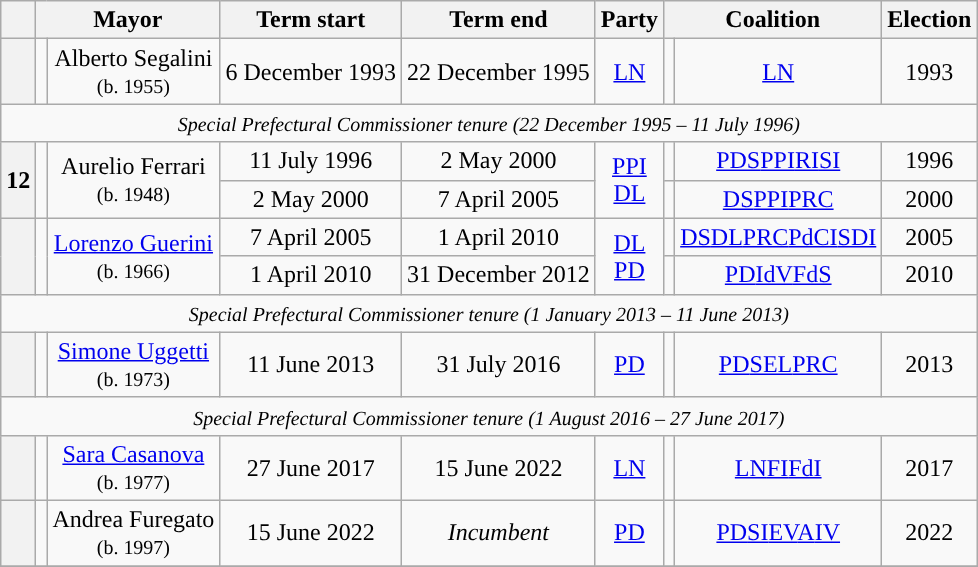<table class="wikitable" style="text-align: center;">
<tr>
<th class=unsortable> </th>
<th colspan=2>Mayor</th>
<th>Term start</th>
<th>Term end</th>
<th>Party</th>
<th colspan="2">Coalition</th>
<th>Election</th>
</tr>
<tr>
<th style="background:"></th>
<td></td>
<td>Alberto Segalini<br><small>(b. 1955)</small></td>
<td align=center>6 December 1993</td>
<td align=center>22 December 1995</td>
<td align=center><a href='#'>LN</a></td>
<td style="background: "></td>
<td align=center><a href='#'>LN</a></td>
<td align=center>1993</td>
</tr>
<tr>
<td colspan=9 align=center><small><em>Special Prefectural Commissioner tenure (22 December 1995 – 11 July 1996)</em></small></td>
</tr>
<tr>
<th rowspan=2 style="background:">12</th>
<td rowspan=2></td>
<td rowspan=2>Aurelio Ferrari<br><small>(b. 1948)</small></td>
<td align=center>11 July 1996</td>
<td align=center>2 May 2000</td>
<td rowspan=2 align=center><a href='#'>PPI</a><br><a href='#'>DL</a></td>
<td style="background: "></td>
<td align=center><a href='#'>PDS</a><a href='#'>PPI</a><a href='#'>RI</a><a href='#'>SI</a></td>
<td align=center>1996</td>
</tr>
<tr>
<td align=center>2 May 2000</td>
<td align=center>7 April 2005</td>
<td style="background: "></td>
<td align=center><a href='#'>DS</a><a href='#'>PPI</a><a href='#'>PRC</a></td>
<td align=center>2000</td>
</tr>
<tr>
<th rowspan=2 style="background:"></th>
<td rowspan=2></td>
<td rowspan=2><a href='#'>Lorenzo Guerini</a><br><small>(b. 1966)</small></td>
<td align=center>7 April 2005</td>
<td align=center>1 April 2010</td>
<td rowspan=2 align=center><a href='#'>DL</a><br><a href='#'>PD</a></td>
<td style="background: "></td>
<td align=center><a href='#'>DS</a><a href='#'>DL</a><a href='#'>PRC</a><a href='#'>PdCI</a><a href='#'>SDI</a></td>
<td align=center>2005</td>
</tr>
<tr>
<td align=center>1 April 2010</td>
<td align=center>31 December 2012</td>
<td style="background: "></td>
<td align=center><a href='#'>PD</a><a href='#'>IdV</a><a href='#'>FdS</a></td>
<td align=center>2010</td>
</tr>
<tr>
<td colspan=9 align=center><small><em>Special Prefectural Commissioner tenure (1 January 2013 – 11 June 2013)</em></small></td>
</tr>
<tr>
<th style="background:"></th>
<td></td>
<td><a href='#'>Simone Uggetti</a><br><small>(b. 1973)</small></td>
<td align=center>11 June 2013</td>
<td align=center>31 July 2016</td>
<td align=center><a href='#'>PD</a></td>
<td style="background: "></td>
<td align=center><a href='#'>PD</a><a href='#'>SEL</a><a href='#'>PRC</a></td>
<td align=center>2013</td>
</tr>
<tr>
<td colspan=9 align=center><small><em>Special Prefectural Commissioner tenure (1 August 2016 – 27 June 2017)</em></small></td>
</tr>
<tr>
<th style="background:"></th>
<td></td>
<td><a href='#'>Sara Casanova</a><br><small>(b. 1977)</small></td>
<td align=center>27 June 2017</td>
<td align=center>15 June 2022</td>
<td align=center><a href='#'>LN</a></td>
<td style="background: "></td>
<td align=center><a href='#'>LN</a><a href='#'>FI</a><a href='#'>FdI</a></td>
<td align=center>2017</td>
</tr>
<tr>
<th style="background:"></th>
<td></td>
<td>Andrea Furegato<br><small>(b. 1997)</small></td>
<td align=center>15 June 2022</td>
<td align=center><em>Incumbent</em></td>
<td align=center><a href='#'>PD</a></td>
<td style="background: "></td>
<td align=center><a href='#'>PD</a><a href='#'>SI</a><a href='#'>EV</a><a href='#'>A</a><a href='#'>IV</a></td>
<td align=center>2022</td>
</tr>
<tr>
</tr>
</table>
